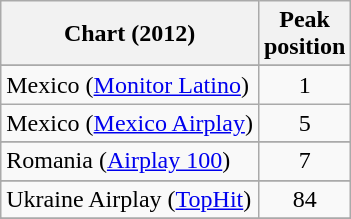<table class="wikitable sortable" border="1">
<tr>
<th>Chart (2012)</th>
<th>Peak<br>position</th>
</tr>
<tr>
</tr>
<tr>
</tr>
<tr>
</tr>
<tr>
</tr>
<tr>
</tr>
<tr>
<td>Mexico (<a href='#'>Monitor Latino</a>)</td>
<td style="text-align:center;">1</td>
</tr>
<tr>
<td>Mexico (<a href='#'>Mexico Airplay</a>)</td>
<td style="text-align:center;">5</td>
</tr>
<tr>
</tr>
<tr>
<td>Romania (<a href='#'>Airplay 100</a>)</td>
<td style="text-align:center;">7</td>
</tr>
<tr>
</tr>
<tr>
</tr>
<tr>
</tr>
<tr>
<td>Ukraine Airplay (<a href='#'>TopHit</a>)</td>
<td style="text-align:center;">84</td>
</tr>
<tr>
</tr>
<tr>
</tr>
<tr>
</tr>
<tr>
</tr>
</table>
